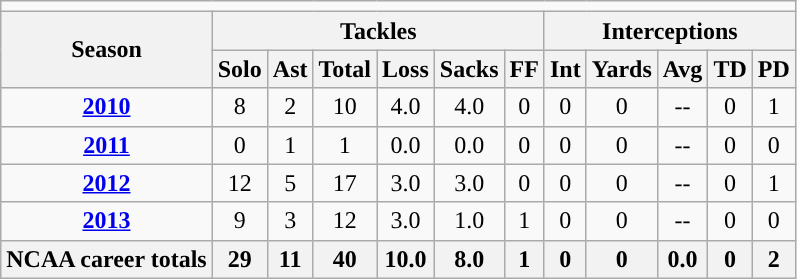<table class=wikitable style="text-align:center;">
<tr>
<td ! colspan=15></td>
</tr>
<tr>
<th rowspan=2>Season</th>
<th colspan=6>Tackles</th>
<th colspan=5>Interceptions</th>
</tr>
<tr>
<th>Solo</th>
<th>Ast</th>
<th>Total</th>
<th>Loss</th>
<th>Sacks</th>
<th>FF</th>
<th>Int</th>
<th>Yards</th>
<th>Avg</th>
<th>TD</th>
<th>PD</th>
</tr>
<tr>
<td><strong><a href='#'>2010</a></strong></td>
<td>8</td>
<td>2</td>
<td>10</td>
<td>4.0</td>
<td>4.0</td>
<td>0</td>
<td>0</td>
<td>0</td>
<td>--</td>
<td>0</td>
<td>1</td>
</tr>
<tr>
<td><strong><a href='#'>2011</a></strong></td>
<td>0</td>
<td>1</td>
<td>1</td>
<td>0.0</td>
<td>0.0</td>
<td>0</td>
<td>0</td>
<td>0</td>
<td>--</td>
<td>0</td>
<td>0</td>
</tr>
<tr>
<td><strong><a href='#'>2012</a></strong></td>
<td>12</td>
<td>5</td>
<td>17</td>
<td>3.0</td>
<td>3.0</td>
<td>0</td>
<td>0</td>
<td>0</td>
<td>--</td>
<td>0</td>
<td>1</td>
</tr>
<tr>
<td><strong><a href='#'>2013</a></strong></td>
<td>9</td>
<td>3</td>
<td>12</td>
<td>3.0</td>
<td>1.0</td>
<td>1</td>
<td>0</td>
<td>0</td>
<td>--</td>
<td>0</td>
<td>0</td>
</tr>
<tr>
<th>NCAA career totals</th>
<th>29</th>
<th>11</th>
<th>40</th>
<th>10.0</th>
<th>8.0</th>
<th>1</th>
<th>0</th>
<th>0</th>
<th>0.0</th>
<th>0</th>
<th>2</th>
</tr>
</table>
